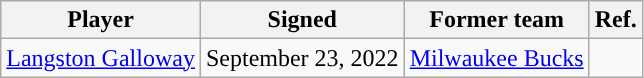<table class="wikitable sortable sortable" style="text-align: center">
<tr>
<th>Player</th>
<th>Signed</th>
<th>Former team</th>
<th>Ref.</th>
</tr>
<tr>
<td><a href='#'>Langston Galloway</a></td>
<td>September 23, 2022</td>
<td><a href='#'>Milwaukee Bucks</a></td>
<td></td>
</tr>
</table>
